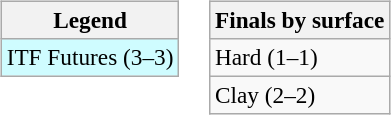<table>
<tr valign=top>
<td><br><table class="wikitable" style=font-size:97%>
<tr>
<th>Legend</th>
</tr>
<tr style="background:#cffcff;">
<td>ITF Futures (3–3)</td>
</tr>
</table>
</td>
<td><br><table class="wikitable" style=font-size:97%>
<tr>
<th>Finals by surface</th>
</tr>
<tr>
<td>Hard (1–1)</td>
</tr>
<tr>
<td>Clay (2–2)</td>
</tr>
</table>
</td>
</tr>
</table>
